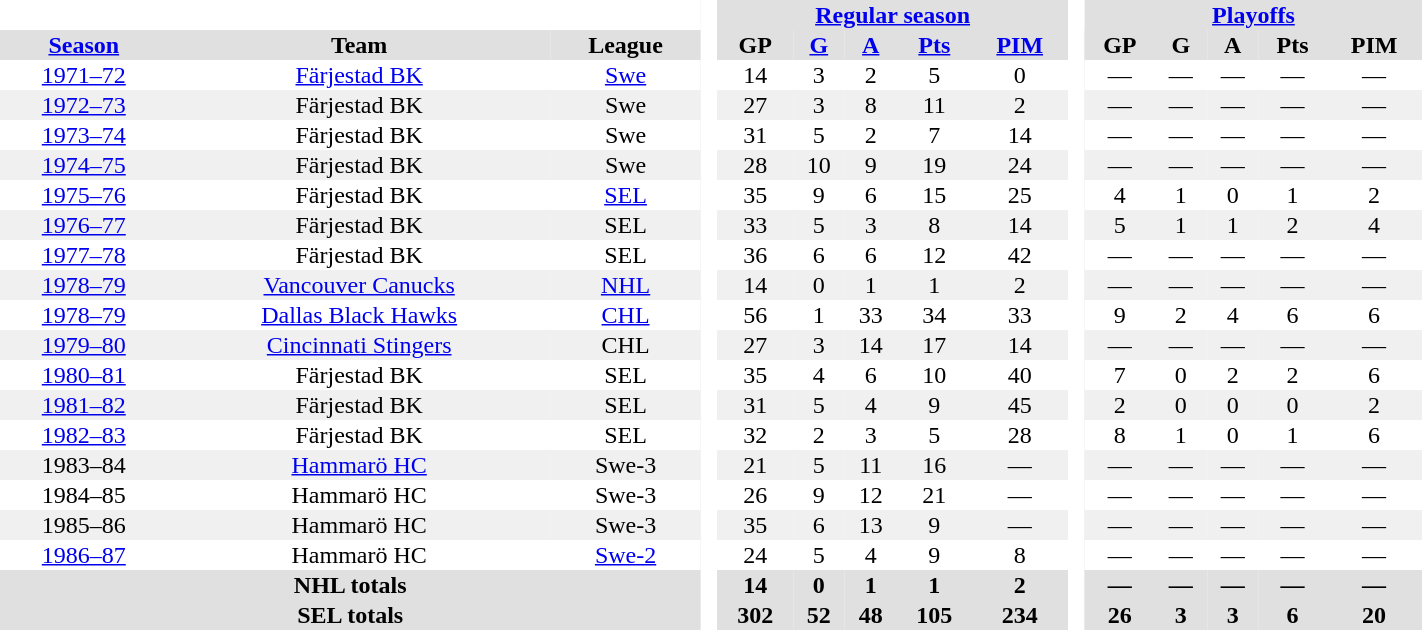<table BORDER="0" CELLPADDING="1" CELLSPACING="0" width="75%" style="text-align:center">
<tr bgcolor="#e0e0e0">
<th colspan="3" bgcolor="#ffffff"> </th>
<th rowspan="99" bgcolor="#ffffff"> </th>
<th colspan="5"><a href='#'>Regular season</a></th>
<th rowspan="99" bgcolor="#ffffff"> </th>
<th colspan="5"><a href='#'>Playoffs</a></th>
</tr>
<tr bgcolor="#e0e0e0">
<th><a href='#'>Season</a></th>
<th>Team</th>
<th>League</th>
<th>GP</th>
<th><a href='#'>G</a></th>
<th><a href='#'>A</a></th>
<th><a href='#'>Pts</a></th>
<th><a href='#'>PIM</a></th>
<th>GP</th>
<th>G</th>
<th>A</th>
<th>Pts</th>
<th>PIM</th>
</tr>
<tr>
<td><a href='#'>1971–72</a></td>
<td><a href='#'>Färjestad BK</a></td>
<td><a href='#'>Swe</a></td>
<td>14</td>
<td>3</td>
<td>2</td>
<td>5</td>
<td>0</td>
<td>—</td>
<td>—</td>
<td>—</td>
<td>—</td>
<td>—</td>
</tr>
<tr bgcolor="#f0f0f0">
<td><a href='#'>1972–73</a></td>
<td>Färjestad BK</td>
<td>Swe</td>
<td>27</td>
<td>3</td>
<td>8</td>
<td>11</td>
<td>2</td>
<td>—</td>
<td>—</td>
<td>—</td>
<td>—</td>
<td>—</td>
</tr>
<tr>
<td><a href='#'>1973–74</a></td>
<td>Färjestad BK</td>
<td>Swe</td>
<td>31</td>
<td>5</td>
<td>2</td>
<td>7</td>
<td>14</td>
<td>—</td>
<td>—</td>
<td>—</td>
<td>—</td>
<td>—</td>
</tr>
<tr bgcolor="#f0f0f0">
<td><a href='#'>1974–75</a></td>
<td>Färjestad BK</td>
<td>Swe</td>
<td>28</td>
<td>10</td>
<td>9</td>
<td>19</td>
<td>24</td>
<td>—</td>
<td>—</td>
<td>—</td>
<td>—</td>
<td>—</td>
</tr>
<tr>
<td><a href='#'>1975–76</a></td>
<td>Färjestad BK</td>
<td><a href='#'>SEL</a></td>
<td>35</td>
<td>9</td>
<td>6</td>
<td>15</td>
<td>25</td>
<td>4</td>
<td>1</td>
<td>0</td>
<td>1</td>
<td>2</td>
</tr>
<tr bgcolor="#f0f0f0">
<td><a href='#'>1976–77</a></td>
<td>Färjestad BK</td>
<td>SEL</td>
<td>33</td>
<td>5</td>
<td>3</td>
<td>8</td>
<td>14</td>
<td>5</td>
<td>1</td>
<td>1</td>
<td>2</td>
<td>4</td>
</tr>
<tr>
<td><a href='#'>1977–78</a></td>
<td>Färjestad BK</td>
<td>SEL</td>
<td>36</td>
<td>6</td>
<td>6</td>
<td>12</td>
<td>42</td>
<td>—</td>
<td>—</td>
<td>—</td>
<td>—</td>
<td>—</td>
</tr>
<tr bgcolor="#f0f0f0">
<td><a href='#'>1978–79</a></td>
<td><a href='#'>Vancouver Canucks</a></td>
<td><a href='#'>NHL</a></td>
<td>14</td>
<td>0</td>
<td>1</td>
<td>1</td>
<td>2</td>
<td>—</td>
<td>—</td>
<td>—</td>
<td>—</td>
<td>—</td>
</tr>
<tr>
<td><a href='#'>1978–79</a></td>
<td><a href='#'>Dallas Black Hawks</a></td>
<td><a href='#'>CHL</a></td>
<td>56</td>
<td>1</td>
<td>33</td>
<td>34</td>
<td>33</td>
<td>9</td>
<td>2</td>
<td>4</td>
<td>6</td>
<td>6</td>
</tr>
<tr bgcolor="#f0f0f0">
<td><a href='#'>1979–80</a></td>
<td><a href='#'>Cincinnati Stingers</a></td>
<td>CHL</td>
<td>27</td>
<td>3</td>
<td>14</td>
<td>17</td>
<td>14</td>
<td>—</td>
<td>—</td>
<td>—</td>
<td>—</td>
<td>—</td>
</tr>
<tr>
<td><a href='#'>1980–81</a></td>
<td>Färjestad BK</td>
<td>SEL</td>
<td>35</td>
<td>4</td>
<td>6</td>
<td>10</td>
<td>40</td>
<td>7</td>
<td>0</td>
<td>2</td>
<td>2</td>
<td>6</td>
</tr>
<tr bgcolor="#f0f0f0">
<td><a href='#'>1981–82</a></td>
<td>Färjestad BK</td>
<td>SEL</td>
<td>31</td>
<td>5</td>
<td>4</td>
<td>9</td>
<td>45</td>
<td>2</td>
<td>0</td>
<td>0</td>
<td>0</td>
<td>2</td>
</tr>
<tr>
<td><a href='#'>1982–83</a></td>
<td>Färjestad BK</td>
<td>SEL</td>
<td>32</td>
<td>2</td>
<td>3</td>
<td>5</td>
<td>28</td>
<td>8</td>
<td>1</td>
<td>0</td>
<td>1</td>
<td>6</td>
</tr>
<tr bgcolor="#f0f0f0">
<td>1983–84</td>
<td><a href='#'>Hammarö HC</a></td>
<td>Swe-3</td>
<td>21</td>
<td>5</td>
<td>11</td>
<td>16</td>
<td>—</td>
<td>—</td>
<td>—</td>
<td>—</td>
<td>—</td>
<td>—</td>
</tr>
<tr>
<td>1984–85</td>
<td>Hammarö HC</td>
<td>Swe-3</td>
<td>26</td>
<td>9</td>
<td>12</td>
<td>21</td>
<td>—</td>
<td>—</td>
<td>—</td>
<td>—</td>
<td>—</td>
<td>—</td>
</tr>
<tr bgcolor="#f0f0f0">
<td>1985–86</td>
<td>Hammarö HC</td>
<td>Swe-3</td>
<td>35</td>
<td>6</td>
<td>13</td>
<td>9</td>
<td>—</td>
<td>—</td>
<td>—</td>
<td>—</td>
<td>—</td>
<td>—</td>
</tr>
<tr>
<td><a href='#'>1986–87</a></td>
<td>Hammarö HC</td>
<td><a href='#'>Swe-2</a></td>
<td>24</td>
<td>5</td>
<td>4</td>
<td>9</td>
<td>8</td>
<td>—</td>
<td>—</td>
<td>—</td>
<td>—</td>
<td>—</td>
</tr>
<tr bgcolor="#e0e0e0">
<th colspan="3">NHL totals</th>
<th>14</th>
<th>0</th>
<th>1</th>
<th>1</th>
<th>2</th>
<th>—</th>
<th>—</th>
<th>—</th>
<th>—</th>
<th>—</th>
</tr>
<tr bgcolor="#e0e0e0">
<th colspan="3">SEL totals</th>
<th>302</th>
<th>52</th>
<th>48</th>
<th>105</th>
<th>234</th>
<th>26</th>
<th>3</th>
<th>3</th>
<th>6</th>
<th>20</th>
</tr>
</table>
